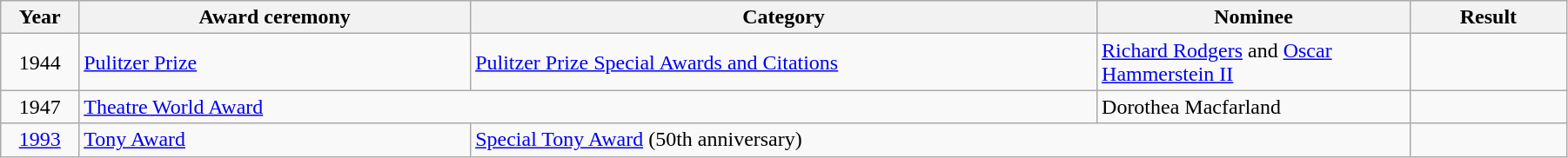<table class="wikitable" width="95%">
<tr>
<th width="5%">Year</th>
<th width="25%">Award ceremony</th>
<th width="40%">Category</th>
<th width="20%">Nominee</th>
<th width="10%">Result</th>
</tr>
<tr>
<td align="center">1944</td>
<td><a href='#'>Pulitzer Prize</a></td>
<td><a href='#'>Pulitzer Prize Special Awards and Citations</a></td>
<td><a href='#'>Richard Rodgers</a> and <a href='#'>Oscar Hammerstein II</a></td>
<td></td>
</tr>
<tr>
<td align="center">1947</td>
<td colspan=2><a href='#'>Theatre World Award</a></td>
<td>Dorothea Macfarland</td>
<td></td>
</tr>
<tr>
<td align="center"><a href='#'>1993</a></td>
<td><a href='#'>Tony Award</a></td>
<td colspan=2><a href='#'>Special Tony Award</a> (50th anniversary)</td>
<td></td>
</tr>
</table>
